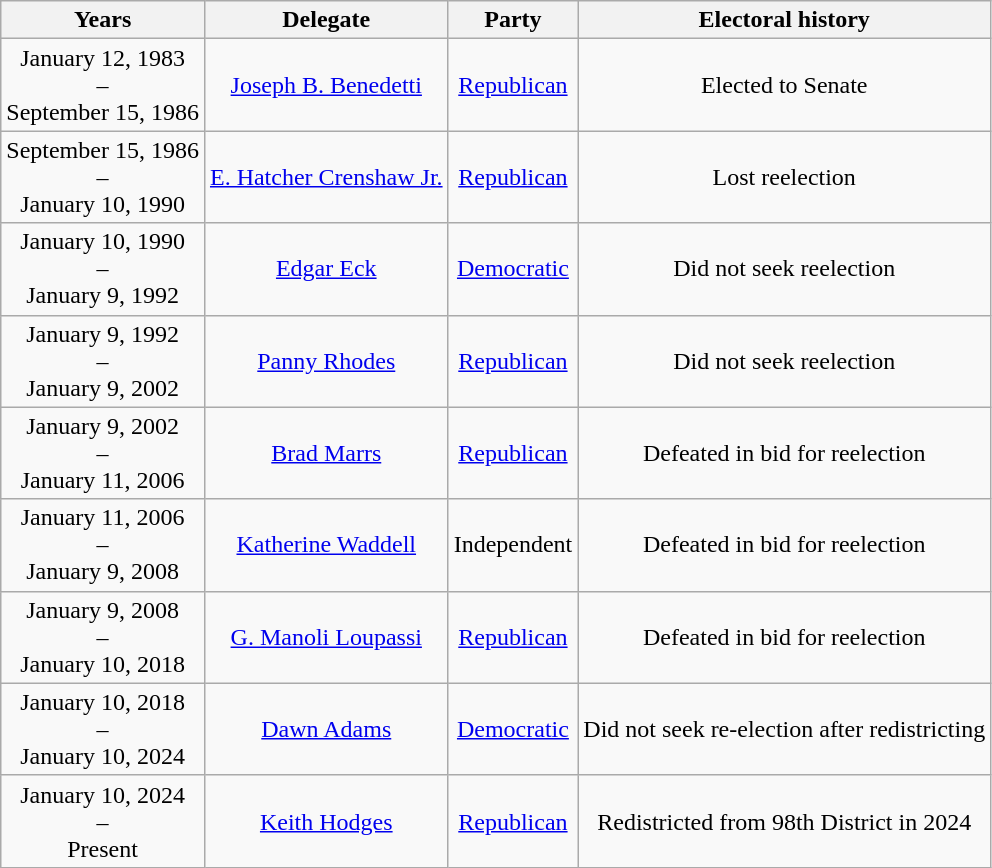<table class=wikitable style="text-align:center">
<tr valign=bottom>
<th>Years</th>
<th>Delegate</th>
<th>Party</th>
<th>Electoral history</th>
</tr>
<tr>
<td nowrap><span>January 12, 1983</span><br>–<br><span>September 15, 1986</span></td>
<td><a href='#'>Joseph B. Benedetti</a></td>
<td><a href='#'>Republican</a></td>
<td>Elected to Senate</td>
</tr>
<tr>
<td nowrap><span>September 15, 1986</span><br>–<br><span>January 10, 1990</span></td>
<td><a href='#'>E. Hatcher Crenshaw Jr.</a></td>
<td><a href='#'>Republican</a></td>
<td>Lost reelection</td>
</tr>
<tr>
<td nowrap><span>January 10, 1990</span><br>–<br><span>January 9, 1992</span></td>
<td><a href='#'>Edgar Eck</a></td>
<td><a href='#'>Democratic</a></td>
<td>Did not seek reelection</td>
</tr>
<tr>
<td nowrap><span>January 9, 1992</span><br>–<br><span>January 9, 2002</span></td>
<td><a href='#'>Panny Rhodes</a></td>
<td><a href='#'>Republican</a></td>
<td>Did not seek reelection</td>
</tr>
<tr>
<td nowrap><span>January 9, 2002</span><br>–<br><span>January 11, 2006</span></td>
<td><a href='#'>Brad Marrs</a></td>
<td><a href='#'>Republican</a></td>
<td>Defeated in bid for reelection</td>
</tr>
<tr>
<td nowrap><span>January 11, 2006</span><br>–<br><span>January 9, 2008</span></td>
<td><a href='#'>Katherine Waddell</a></td>
<td>Independent</td>
<td>Defeated in bid for reelection</td>
</tr>
<tr>
<td nowrap><span>January 9, 2008</span><br>–<br><span>January 10, 2018</span></td>
<td><a href='#'>G. Manoli Loupassi</a></td>
<td><a href='#'>Republican</a></td>
<td>Defeated in bid for reelection</td>
</tr>
<tr>
<td nowrap><span>January 10, 2018</span><br>–<br><span>January 10, 2024</span></td>
<td><a href='#'>Dawn Adams</a></td>
<td><a href='#'>Democratic</a></td>
<td>Did not seek re-election after redistricting</td>
</tr>
<tr>
<td nowrap><span>January 10, 2024</span><br>–<br><span>Present</span></td>
<td><a href='#'>Keith Hodges</a></td>
<td><a href='#'>Republican</a></td>
<td>Redistricted from 98th District in 2024</td>
</tr>
</table>
